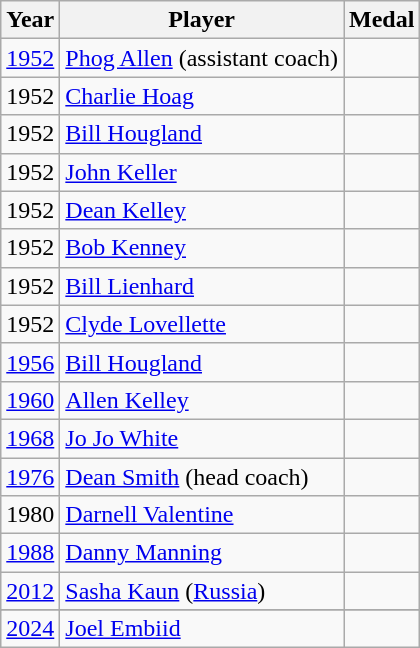<table class="wikitable">
<tr>
<th>Year</th>
<th>Player</th>
<th>Medal</th>
</tr>
<tr>
<td><a href='#'>1952</a></td>
<td><a href='#'>Phog Allen</a> (assistant coach)</td>
<td style="text-align:center;"></td>
</tr>
<tr>
<td>1952</td>
<td><a href='#'>Charlie Hoag</a></td>
<td style="text-align:center;"></td>
</tr>
<tr>
<td>1952</td>
<td><a href='#'>Bill Hougland</a></td>
<td style="text-align:center;"></td>
</tr>
<tr>
<td>1952</td>
<td><a href='#'>John Keller</a></td>
<td style="text-align:center;"></td>
</tr>
<tr>
<td>1952</td>
<td><a href='#'>Dean Kelley</a></td>
<td style="text-align:center;"></td>
</tr>
<tr>
<td>1952</td>
<td><a href='#'>Bob Kenney</a></td>
<td style="text-align:center;"></td>
</tr>
<tr>
<td>1952</td>
<td><a href='#'>Bill Lienhard</a></td>
<td style="text-align:center;"></td>
</tr>
<tr>
<td>1952</td>
<td><a href='#'>Clyde Lovellette</a></td>
<td style="text-align:center;"></td>
</tr>
<tr>
<td><a href='#'>1956</a></td>
<td><a href='#'>Bill Hougland</a></td>
<td style="text-align:center;"></td>
</tr>
<tr>
<td><a href='#'>1960</a></td>
<td><a href='#'>Allen Kelley</a></td>
<td style="text-align:center;"></td>
</tr>
<tr>
<td><a href='#'>1968</a></td>
<td><a href='#'>Jo Jo White</a></td>
<td style="text-align:center;"></td>
</tr>
<tr>
<td><a href='#'>1976</a></td>
<td><a href='#'>Dean Smith</a> (head coach)</td>
<td style="text-align:center;"></td>
</tr>
<tr>
<td>1980</td>
<td><a href='#'>Darnell Valentine</a></td>
<td style="text-align:center;"></td>
</tr>
<tr>
<td><a href='#'>1988</a></td>
<td><a href='#'>Danny Manning</a></td>
<td style="text-align:center;"></td>
</tr>
<tr>
<td><a href='#'>2012</a></td>
<td><a href='#'>Sasha Kaun</a> (<a href='#'>Russia</a>)</td>
<td style="text-align:center;"></td>
</tr>
<tr>
</tr>
<tr>
<td><a href='#'>2024</a></td>
<td><a href='#'>Joel Embiid</a></td>
<td style="text-align:center;"></td>
</tr>
</table>
